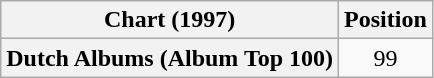<table class="wikitable plainrowheaders" style="text-align:center">
<tr>
<th scope="col">Chart (1997)</th>
<th scope="col">Position</th>
</tr>
<tr>
<th scope="row">Dutch Albums (Album Top 100)</th>
<td>99</td>
</tr>
</table>
